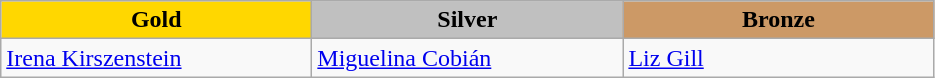<table class="wikitable" style="text-align:left">
<tr align="center">
<td width=200 bgcolor=gold><strong>Gold</strong></td>
<td width=200 bgcolor=silver><strong>Silver</strong></td>
<td width=200 bgcolor=CC9966><strong>Bronze</strong></td>
</tr>
<tr>
<td><a href='#'>Irena Kirszenstein</a><br><em></em></td>
<td><a href='#'>Miguelina Cobián</a><br><em></em></td>
<td><a href='#'>Liz Gill</a><br><em></em></td>
</tr>
</table>
